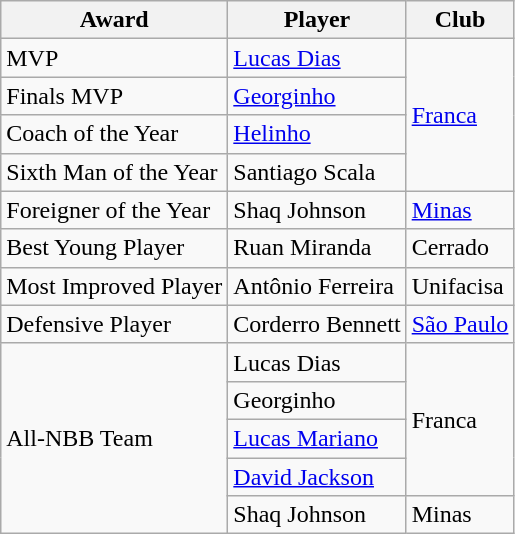<table class="wikitable">
<tr>
<th>Award</th>
<th>Player</th>
<th>Club</th>
</tr>
<tr>
<td>MVP</td>
<td><a href='#'>Lucas Dias</a></td>
<td rowspan="4"><a href='#'>Franca</a></td>
</tr>
<tr>
<td>Finals MVP</td>
<td><a href='#'>Georginho</a></td>
</tr>
<tr>
<td>Coach of the Year</td>
<td><a href='#'>Helinho</a></td>
</tr>
<tr>
<td>Sixth Man of the Year</td>
<td>Santiago Scala</td>
</tr>
<tr>
<td>Foreigner of the Year</td>
<td>Shaq Johnson</td>
<td><a href='#'>Minas</a></td>
</tr>
<tr>
<td>Best Young Player</td>
<td>Ruan Miranda</td>
<td>Cerrado</td>
</tr>
<tr>
<td>Most Improved Player</td>
<td>Antônio Ferreira</td>
<td>Unifacisa</td>
</tr>
<tr>
<td>Defensive Player</td>
<td>Corderro Bennett</td>
<td><a href='#'>São Paulo</a></td>
</tr>
<tr>
<td rowspan="5">All-NBB Team</td>
<td>Lucas Dias</td>
<td rowspan="4">Franca</td>
</tr>
<tr>
<td>Georginho</td>
</tr>
<tr>
<td><a href='#'>Lucas Mariano</a></td>
</tr>
<tr>
<td><a href='#'>David Jackson</a></td>
</tr>
<tr>
<td>Shaq Johnson</td>
<td>Minas</td>
</tr>
</table>
